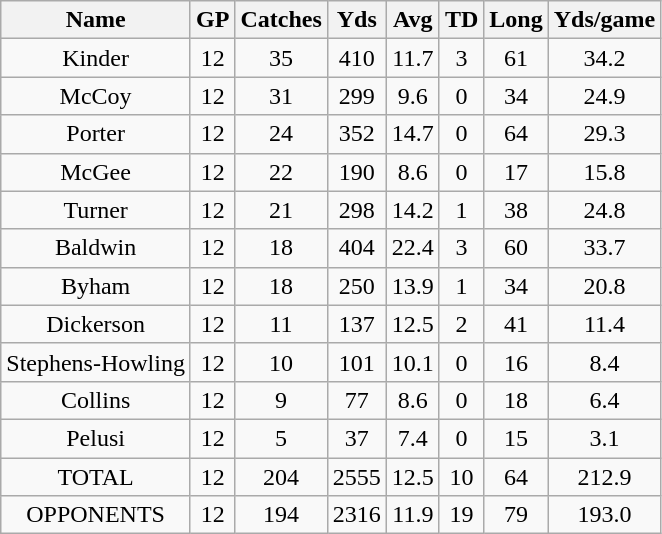<table class="wikitable sortable" style="white-space:nowrap;">
<tr>
<th>Name</th>
<th>GP</th>
<th>Catches</th>
<th>Yds</th>
<th>Avg</th>
<th>TD</th>
<th>Long</th>
<th>Yds/game</th>
</tr>
<tr align="center">
<td>Kinder</td>
<td>12</td>
<td>35</td>
<td>410</td>
<td>11.7</td>
<td>3</td>
<td>61</td>
<td>34.2</td>
</tr>
<tr align="center">
<td>McCoy</td>
<td>12</td>
<td>31</td>
<td>299</td>
<td>9.6</td>
<td>0</td>
<td>34</td>
<td>24.9</td>
</tr>
<tr align="center">
<td>Porter</td>
<td>12</td>
<td>24</td>
<td>352</td>
<td>14.7</td>
<td>0</td>
<td>64</td>
<td>29.3</td>
</tr>
<tr align="center">
<td>McGee</td>
<td>12</td>
<td>22</td>
<td>190</td>
<td>8.6</td>
<td>0</td>
<td>17</td>
<td>15.8</td>
</tr>
<tr align="center">
<td>Turner</td>
<td>12</td>
<td>21</td>
<td>298</td>
<td>14.2</td>
<td>1</td>
<td>38</td>
<td>24.8</td>
</tr>
<tr align="center">
<td>Baldwin</td>
<td>12</td>
<td>18</td>
<td>404</td>
<td>22.4</td>
<td>3</td>
<td>60</td>
<td>33.7</td>
</tr>
<tr align="center">
<td>Byham</td>
<td>12</td>
<td>18</td>
<td>250</td>
<td>13.9</td>
<td>1</td>
<td>34</td>
<td>20.8</td>
</tr>
<tr align="center">
<td>Dickerson</td>
<td>12</td>
<td>11</td>
<td>137</td>
<td>12.5</td>
<td>2</td>
<td>41</td>
<td>11.4</td>
</tr>
<tr align="center">
<td>Stephens-Howling</td>
<td>12</td>
<td>10</td>
<td>101</td>
<td>10.1</td>
<td>0</td>
<td>16</td>
<td>8.4</td>
</tr>
<tr align="center">
<td>Collins</td>
<td>12</td>
<td>9</td>
<td>77</td>
<td>8.6</td>
<td>0</td>
<td>18</td>
<td>6.4</td>
</tr>
<tr align="center">
<td>Pelusi</td>
<td>12</td>
<td>5</td>
<td>37</td>
<td>7.4</td>
<td>0</td>
<td>15</td>
<td>3.1</td>
</tr>
<tr align="center">
<td>TOTAL</td>
<td>12</td>
<td>204</td>
<td>2555</td>
<td>12.5</td>
<td>10</td>
<td>64</td>
<td>212.9</td>
</tr>
<tr align="center">
<td>OPPONENTS</td>
<td>12</td>
<td>194</td>
<td>2316</td>
<td>11.9</td>
<td>19</td>
<td>79</td>
<td>193.0</td>
</tr>
</table>
